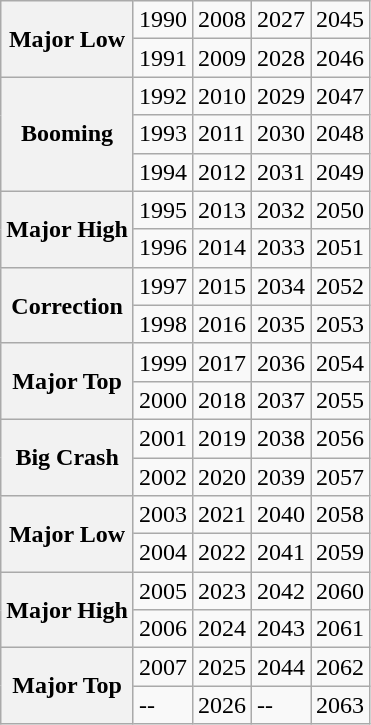<table class="wikitable" ->
<tr>
<th rowspan="2">Major Low</th>
<td>1990</td>
<td>2008</td>
<td>2027</td>
<td>2045</td>
</tr>
<tr>
<td>1991</td>
<td>2009</td>
<td>2028</td>
<td>2046</td>
</tr>
<tr>
<th rowspan="3">Booming</th>
<td>1992</td>
<td>2010</td>
<td>2029</td>
<td>2047</td>
</tr>
<tr>
<td>1993</td>
<td>2011</td>
<td>2030</td>
<td>2048</td>
</tr>
<tr>
<td>1994</td>
<td>2012</td>
<td>2031</td>
<td>2049</td>
</tr>
<tr>
<th rowspan="2">Major High</th>
<td>1995</td>
<td>2013</td>
<td>2032</td>
<td>2050</td>
</tr>
<tr>
<td>1996</td>
<td>2014</td>
<td>2033</td>
<td>2051</td>
</tr>
<tr>
<th rowspan="2">Correction</th>
<td>1997</td>
<td>2015</td>
<td>2034</td>
<td>2052</td>
</tr>
<tr>
<td>1998</td>
<td>2016</td>
<td>2035</td>
<td>2053</td>
</tr>
<tr>
<th rowspan="2">Major Top</th>
<td>1999</td>
<td>2017</td>
<td>2036</td>
<td>2054</td>
</tr>
<tr>
<td>2000</td>
<td>2018</td>
<td>2037</td>
<td>2055</td>
</tr>
<tr>
<th rowspan="2">Big Crash</th>
<td>2001</td>
<td>2019</td>
<td>2038</td>
<td>2056</td>
</tr>
<tr>
<td>2002</td>
<td>2020</td>
<td>2039</td>
<td>2057</td>
</tr>
<tr>
<th rowspan="2">Major Low</th>
<td>2003</td>
<td>2021</td>
<td>2040</td>
<td>2058</td>
</tr>
<tr>
<td>2004</td>
<td>2022</td>
<td>2041</td>
<td>2059</td>
</tr>
<tr>
<th rowspan="2">Major High</th>
<td>2005</td>
<td>2023</td>
<td>2042</td>
<td>2060</td>
</tr>
<tr>
<td>2006</td>
<td>2024</td>
<td>2043</td>
<td>2061</td>
</tr>
<tr>
<th rowspan="2">Major Top</th>
<td>2007</td>
<td>2025</td>
<td>2044</td>
<td>2062</td>
</tr>
<tr>
<td>--</td>
<td>2026</td>
<td>--</td>
<td>2063</td>
</tr>
</table>
